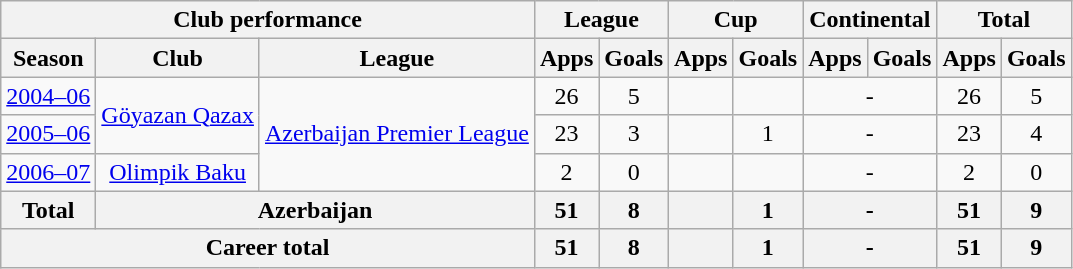<table class="wikitable" style="text-align:center">
<tr>
<th colspan=3>Club performance</th>
<th colspan=2>League</th>
<th colspan=2>Cup</th>
<th colspan=2>Continental</th>
<th colspan=2>Total</th>
</tr>
<tr>
<th>Season</th>
<th>Club</th>
<th>League</th>
<th>Apps</th>
<th>Goals</th>
<th>Apps</th>
<th>Goals</th>
<th>Apps</th>
<th>Goals</th>
<th>Apps</th>
<th>Goals</th>
</tr>
<tr>
<td><a href='#'>2004–06</a></td>
<td rowspan="2"><a href='#'>Göyazan Qazax</a></td>
<td rowspan="3"><a href='#'>Azerbaijan Premier League</a></td>
<td>26</td>
<td>5</td>
<td></td>
<td></td>
<td colspan="2">-</td>
<td>26</td>
<td>5</td>
</tr>
<tr>
<td><a href='#'>2005–06</a></td>
<td>23</td>
<td>3</td>
<td></td>
<td>1</td>
<td colspan="2">-</td>
<td>23</td>
<td>4</td>
</tr>
<tr>
<td><a href='#'>2006–07</a></td>
<td><a href='#'>Olimpik Baku</a></td>
<td>2</td>
<td>0</td>
<td></td>
<td></td>
<td colspan="2">-</td>
<td>2</td>
<td>0</td>
</tr>
<tr>
<th rowspan=1>Total</th>
<th colspan=2>Azerbaijan</th>
<th>51</th>
<th>8</th>
<th></th>
<th>1</th>
<th colspan="2">-</th>
<th>51</th>
<th>9</th>
</tr>
<tr>
<th colspan=3>Career total</th>
<th>51</th>
<th>8</th>
<th></th>
<th>1</th>
<th colspan="2">-</th>
<th>51</th>
<th>9</th>
</tr>
</table>
